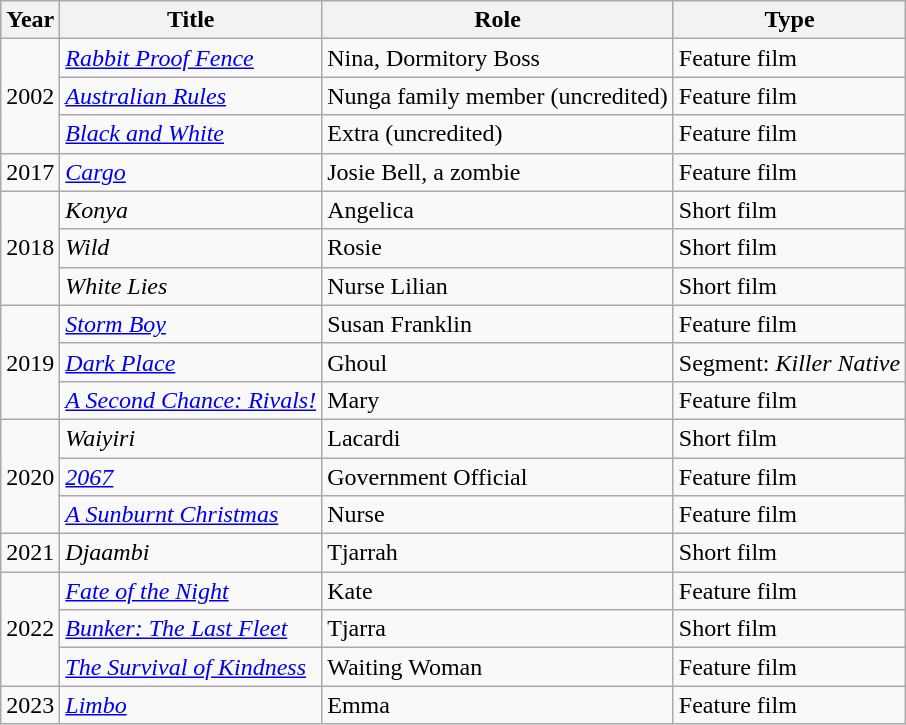<table class="wikitable sortable">
<tr>
<th>Year</th>
<th>Title</th>
<th>Role</th>
<th class="unsortable">Type</th>
</tr>
<tr>
<td rowspan=3>2002</td>
<td><em><a href='#'>Rabbit Proof Fence</a></em></td>
<td>Nina, Dormitory Boss</td>
<td>Feature film</td>
</tr>
<tr>
<td><em><a href='#'>Australian Rules</a></em></td>
<td>Nunga family member (uncredited)</td>
<td>Feature film</td>
</tr>
<tr>
<td><em><a href='#'>Black and White</a></em></td>
<td>Extra (uncredited)</td>
<td>Feature film</td>
</tr>
<tr>
<td>2017</td>
<td><em><a href='#'>Cargo</a></em></td>
<td>Josie Bell, a zombie</td>
<td>Feature film</td>
</tr>
<tr>
<td rowspan=3>2018</td>
<td><em>Konya</em></td>
<td>Angelica</td>
<td>Short film</td>
</tr>
<tr>
<td><em>Wild</em></td>
<td>Rosie</td>
<td>Short film</td>
</tr>
<tr>
<td><em>White Lies</em></td>
<td>Nurse Lilian</td>
<td>Short film</td>
</tr>
<tr>
<td rowspan=3>2019</td>
<td><em><a href='#'>Storm Boy</a></em></td>
<td>Susan Franklin</td>
<td>Feature film</td>
</tr>
<tr>
<td><em><a href='#'>Dark Place</a></em></td>
<td>Ghoul</td>
<td>Segment: <em>Killer Native</em></td>
</tr>
<tr>
<td><em><a href='#'>A Second Chance: Rivals!</a></em></td>
<td>Mary</td>
<td>Feature film</td>
</tr>
<tr>
<td rowspan=3>2020</td>
<td><em>Waiyiri</em></td>
<td>Lacardi</td>
<td>Short film</td>
</tr>
<tr>
<td><em><a href='#'>2067</a></em></td>
<td>Government Official</td>
<td>Feature film</td>
</tr>
<tr>
<td><em><a href='#'>A Sunburnt Christmas</a></em></td>
<td>Nurse</td>
<td>Feature film</td>
</tr>
<tr>
<td>2021</td>
<td><em>Djaambi</em></td>
<td>Tjarrah</td>
<td>Short film</td>
</tr>
<tr>
<td rowspan=3>2022</td>
<td><em><a href='#'>Fate of the Night</a></em></td>
<td>Kate</td>
<td>Feature film</td>
</tr>
<tr>
<td><em><a href='#'>Bunker: The Last Fleet</a></em></td>
<td>Tjarra</td>
<td>Short film</td>
</tr>
<tr>
<td><em><a href='#'>The Survival of Kindness</a></em></td>
<td>Waiting Woman</td>
<td>Feature film</td>
</tr>
<tr>
<td>2023</td>
<td><em><a href='#'>Limbo</a></em></td>
<td>Emma</td>
<td>Feature film</td>
</tr>
</table>
